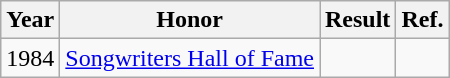<table class="wikitable">
<tr>
<th>Year</th>
<th>Honor</th>
<th>Result</th>
<th>Ref.</th>
</tr>
<tr>
<td>1984</td>
<td><a href='#'>Songwriters Hall of Fame</a></td>
<td></td>
<td align="center"></td>
</tr>
</table>
